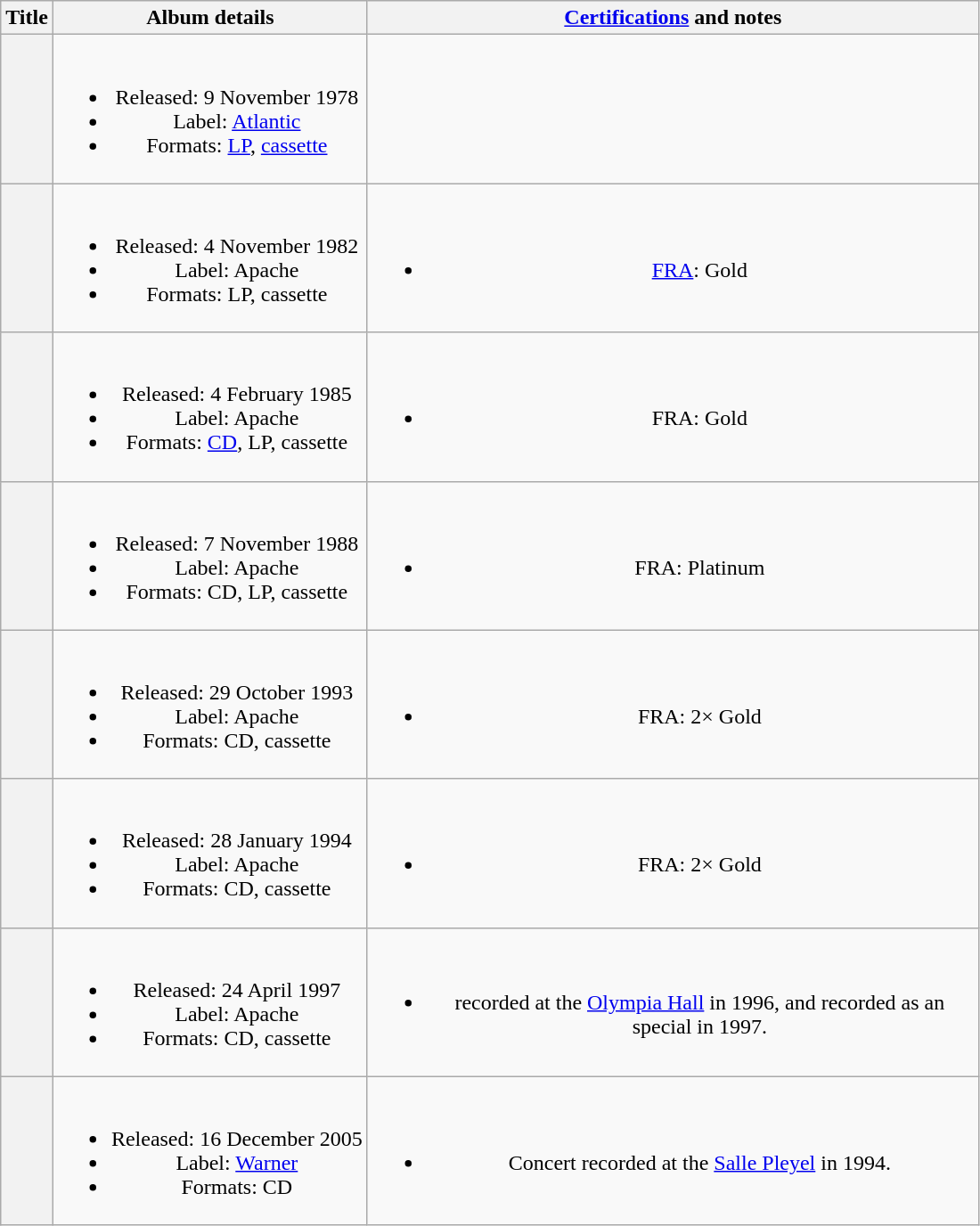<table class="wikitable plainrowheaders" style="text-align:center;">
<tr>
<th scope="col">Title</th>
<th scope="col">Album details</th>
<th scope="col" width="450px"><a href='#'>Certifications</a> and notes</th>
</tr>
<tr>
<th scope="row"></th>
<td><br><ul><li>Released: 9 November 1978</li><li>Label: <a href='#'>Atlantic</a></li><li>Formats: <a href='#'>LP</a>, <a href='#'>cassette</a></li></ul></td>
<td></td>
</tr>
<tr>
<th scope="row"></th>
<td><br><ul><li>Released: 4 November 1982</li><li>Label: Apache</li><li>Formats: LP, cassette</li></ul></td>
<td><br><ul><li><a href='#'>FRA</a>: Gold</li></ul></td>
</tr>
<tr>
<th scope="row"></th>
<td><br><ul><li>Released: 4 February 1985</li><li>Label: Apache</li><li>Formats: <a href='#'>CD</a>, LP, cassette</li></ul></td>
<td><br><ul><li>FRA: Gold</li></ul></td>
</tr>
<tr>
<th scope="row"></th>
<td><br><ul><li>Released: 7 November 1988</li><li>Label: Apache</li><li>Formats: CD, LP, cassette</li></ul></td>
<td><br><ul><li>FRA: Platinum</li></ul></td>
</tr>
<tr>
<th scope="row"></th>
<td><br><ul><li>Released: 29 October 1993</li><li>Label: Apache</li><li>Formats: CD, cassette</li></ul></td>
<td><br><ul><li>FRA: 2× Gold</li></ul></td>
</tr>
<tr>
<th scope="row"></th>
<td><br><ul><li>Released: 28 January 1994</li><li>Label: Apache</li><li>Formats: CD, cassette</li></ul></td>
<td><br><ul><li>FRA: 2× Gold</li></ul></td>
</tr>
<tr>
<th scope="row"></th>
<td><br><ul><li>Released: 24 April 1997</li><li>Label: Apache</li><li>Formats: CD, cassette</li></ul></td>
<td><br><ul><li> recorded at the <a href='#'>Olympia Hall</a> in 1996, and  recorded as an  special in 1997.</li></ul></td>
</tr>
<tr>
<th scope="row"></th>
<td><br><ul><li>Released: 16 December 2005</li><li>Label: <a href='#'>Warner</a></li><li>Formats: CD</li></ul></td>
<td><br><ul><li>Concert recorded at the <a href='#'>Salle Pleyel</a> in 1994.</li></ul></td>
</tr>
</table>
